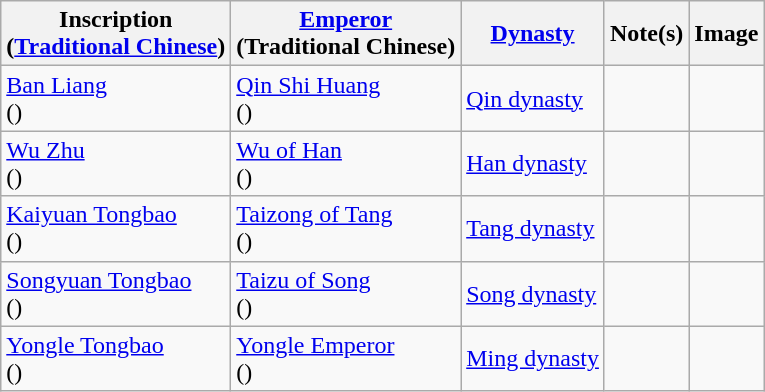<table class="wikitable" style="font-size: 100%">
<tr>
<th>Inscription<br>(<a href='#'>Traditional Chinese</a>)</th>
<th><a href='#'>Emperor</a><br>(Traditional Chinese)</th>
<th><a href='#'>Dynasty</a></th>
<th>Note(s)</th>
<th>Image</th>
</tr>
<tr>
<td><a href='#'>Ban Liang</a><br>()</td>
<td><a href='#'>Qin Shi Huang</a><br>()</td>
<td><a href='#'>Qin dynasty</a></td>
<td></td>
<td></td>
</tr>
<tr>
<td><a href='#'>Wu Zhu</a><br>()</td>
<td><a href='#'>Wu of Han</a><br>()</td>
<td><a href='#'>Han dynasty</a></td>
<td></td>
<td></td>
</tr>
<tr>
<td><a href='#'>Kaiyuan Tongbao</a><br>()</td>
<td><a href='#'>Taizong of Tang</a><br>()</td>
<td><a href='#'>Tang dynasty</a></td>
<td></td>
<td></td>
</tr>
<tr>
<td><a href='#'>Songyuan Tongbao</a><br>()</td>
<td><a href='#'>Taizu of Song</a><br>()</td>
<td><a href='#'>Song dynasty</a></td>
<td></td>
<td></td>
</tr>
<tr>
<td><a href='#'>Yongle Tongbao</a><br>()</td>
<td><a href='#'>Yongle Emperor</a><br>()</td>
<td><a href='#'>Ming dynasty</a></td>
<td></td>
<td></td>
</tr>
</table>
